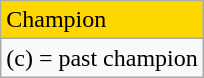<table class="wikitable">
<tr style="background:gold">
<td>Champion</td>
</tr>
<tr>
<td>(c) = past champion</td>
</tr>
</table>
